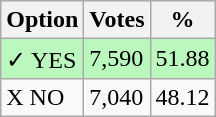<table class="wikitable">
<tr>
<th>Option</th>
<th>Votes</th>
<th>%</th>
</tr>
<tr>
<td style=background:#bbf8be>✓ YES</td>
<td style=background:#bbf8be>7,590</td>
<td style=background:#bbf8be>51.88</td>
</tr>
<tr>
<td>X NO</td>
<td>7,040</td>
<td>48.12</td>
</tr>
</table>
